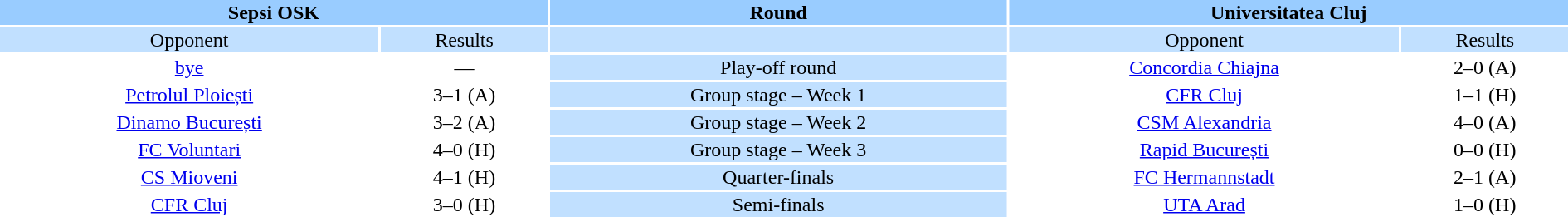<table width="100%" style="text-align:center">
<tr valign=top bgcolor=#99ccff>
<th colspan=2 style="width:1*">Sepsi OSK</th>
<th><strong>Round</strong></th>
<th colspan=2 style="width:1*">Universitatea Cluj</th>
</tr>
<tr valign=top bgcolor=#c1e0ff>
<td>Opponent</td>
<td>Results</td>
<td bgcolor=#c1e0ff></td>
<td>Opponent</td>
<td>Results</td>
</tr>
<tr>
<td><a href='#'>bye</a></td>
<td>—</td>
<td bgcolor=#c1e0ff>Play-off round</td>
<td><a href='#'>Concordia Chiajna</a></td>
<td>2–0 (A)</td>
</tr>
<tr>
<td><a href='#'>Petrolul Ploiești</a></td>
<td>3–1 (A)</td>
<td bgcolor=#c1e0ff>Group stage – Week 1</td>
<td><a href='#'>CFR Cluj</a></td>
<td>1–1 (H)</td>
</tr>
<tr>
<td><a href='#'>Dinamo București</a></td>
<td>3–2 (A)</td>
<td bgcolor=#c1e0ff>Group stage – Week 2</td>
<td><a href='#'>CSM Alexandria</a></td>
<td>4–0 (A)</td>
</tr>
<tr>
<td><a href='#'>FC Voluntari</a></td>
<td>4–0 (H)</td>
<td bgcolor=#c1e0ff>Group stage – Week 3</td>
<td><a href='#'>Rapid București</a></td>
<td>0–0 (H)</td>
</tr>
<tr>
<td><a href='#'>CS Mioveni</a></td>
<td>4–1 (H)</td>
<td bgcolor=#c1e0ff>Quarter-finals</td>
<td><a href='#'>FC Hermannstadt</a></td>
<td>2–1 (A)</td>
</tr>
<tr>
<td><a href='#'>CFR Cluj</a></td>
<td>3–0 (H)</td>
<td style="background:#C1E0FF">Semi-finals</td>
<td><a href='#'>UTA Arad</a></td>
<td>1–0 (H)</td>
</tr>
</table>
